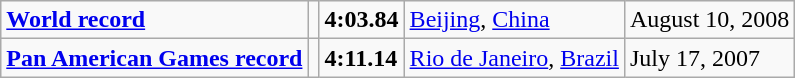<table class="wikitable">
<tr>
<td><strong><a href='#'>World record</a></strong></td>
<td></td>
<td><strong>4:03.84</strong></td>
<td><a href='#'>Beijing</a>, <a href='#'>China</a></td>
<td>August 10, 2008</td>
</tr>
<tr>
<td><strong><a href='#'>Pan American Games record</a></strong></td>
<td></td>
<td><strong>4:11.14</strong></td>
<td><a href='#'>Rio de Janeiro</a>, <a href='#'>Brazil</a></td>
<td>July 17, 2007</td>
</tr>
</table>
